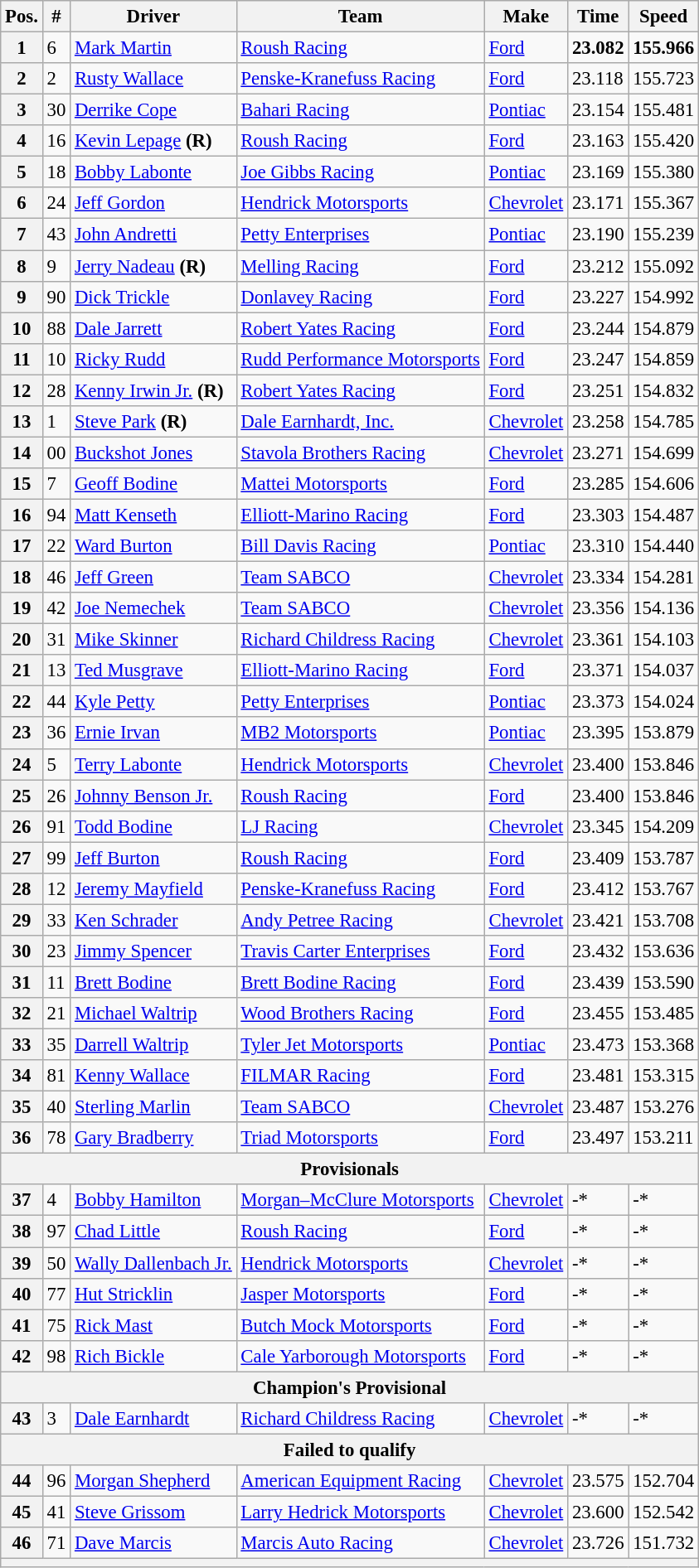<table class="wikitable" style="font-size:95%">
<tr>
<th>Pos.</th>
<th>#</th>
<th>Driver</th>
<th>Team</th>
<th>Make</th>
<th>Time</th>
<th>Speed</th>
</tr>
<tr>
<th>1</th>
<td>6</td>
<td><a href='#'>Mark Martin</a></td>
<td><a href='#'>Roush Racing</a></td>
<td><a href='#'>Ford</a></td>
<td><strong>23.082</strong></td>
<td><strong>155.966</strong></td>
</tr>
<tr>
<th>2</th>
<td>2</td>
<td><a href='#'>Rusty Wallace</a></td>
<td><a href='#'>Penske-Kranefuss Racing</a></td>
<td><a href='#'>Ford</a></td>
<td>23.118</td>
<td>155.723</td>
</tr>
<tr>
<th>3</th>
<td>30</td>
<td><a href='#'>Derrike Cope</a></td>
<td><a href='#'>Bahari Racing</a></td>
<td><a href='#'>Pontiac</a></td>
<td>23.154</td>
<td>155.481</td>
</tr>
<tr>
<th>4</th>
<td>16</td>
<td><a href='#'>Kevin Lepage</a> <strong>(R)</strong></td>
<td><a href='#'>Roush Racing</a></td>
<td><a href='#'>Ford</a></td>
<td>23.163</td>
<td>155.420</td>
</tr>
<tr>
<th>5</th>
<td>18</td>
<td><a href='#'>Bobby Labonte</a></td>
<td><a href='#'>Joe Gibbs Racing</a></td>
<td><a href='#'>Pontiac</a></td>
<td>23.169</td>
<td>155.380</td>
</tr>
<tr>
<th>6</th>
<td>24</td>
<td><a href='#'>Jeff Gordon</a></td>
<td><a href='#'>Hendrick Motorsports</a></td>
<td><a href='#'>Chevrolet</a></td>
<td>23.171</td>
<td>155.367</td>
</tr>
<tr>
<th>7</th>
<td>43</td>
<td><a href='#'>John Andretti</a></td>
<td><a href='#'>Petty Enterprises</a></td>
<td><a href='#'>Pontiac</a></td>
<td>23.190</td>
<td>155.239</td>
</tr>
<tr>
<th>8</th>
<td>9</td>
<td><a href='#'>Jerry Nadeau</a> <strong>(R)</strong></td>
<td><a href='#'>Melling Racing</a></td>
<td><a href='#'>Ford</a></td>
<td>23.212</td>
<td>155.092</td>
</tr>
<tr>
<th>9</th>
<td>90</td>
<td><a href='#'>Dick Trickle</a></td>
<td><a href='#'>Donlavey Racing</a></td>
<td><a href='#'>Ford</a></td>
<td>23.227</td>
<td>154.992</td>
</tr>
<tr>
<th>10</th>
<td>88</td>
<td><a href='#'>Dale Jarrett</a></td>
<td><a href='#'>Robert Yates Racing</a></td>
<td><a href='#'>Ford</a></td>
<td>23.244</td>
<td>154.879</td>
</tr>
<tr>
<th>11</th>
<td>10</td>
<td><a href='#'>Ricky Rudd</a></td>
<td><a href='#'>Rudd Performance Motorsports</a></td>
<td><a href='#'>Ford</a></td>
<td>23.247</td>
<td>154.859</td>
</tr>
<tr>
<th>12</th>
<td>28</td>
<td><a href='#'>Kenny Irwin Jr.</a> <strong>(R)</strong></td>
<td><a href='#'>Robert Yates Racing</a></td>
<td><a href='#'>Ford</a></td>
<td>23.251</td>
<td>154.832</td>
</tr>
<tr>
<th>13</th>
<td>1</td>
<td><a href='#'>Steve Park</a> <strong>(R)</strong></td>
<td><a href='#'>Dale Earnhardt, Inc.</a></td>
<td><a href='#'>Chevrolet</a></td>
<td>23.258</td>
<td>154.785</td>
</tr>
<tr>
<th>14</th>
<td>00</td>
<td><a href='#'>Buckshot Jones</a></td>
<td><a href='#'>Stavola Brothers Racing</a></td>
<td><a href='#'>Chevrolet</a></td>
<td>23.271</td>
<td>154.699</td>
</tr>
<tr>
<th>15</th>
<td>7</td>
<td><a href='#'>Geoff Bodine</a></td>
<td><a href='#'>Mattei Motorsports</a></td>
<td><a href='#'>Ford</a></td>
<td>23.285</td>
<td>154.606</td>
</tr>
<tr>
<th>16</th>
<td>94</td>
<td><a href='#'>Matt Kenseth</a></td>
<td><a href='#'>Elliott-Marino Racing</a></td>
<td><a href='#'>Ford</a></td>
<td>23.303</td>
<td>154.487</td>
</tr>
<tr>
<th>17</th>
<td>22</td>
<td><a href='#'>Ward Burton</a></td>
<td><a href='#'>Bill Davis Racing</a></td>
<td><a href='#'>Pontiac</a></td>
<td>23.310</td>
<td>154.440</td>
</tr>
<tr>
<th>18</th>
<td>46</td>
<td><a href='#'>Jeff Green</a></td>
<td><a href='#'>Team SABCO</a></td>
<td><a href='#'>Chevrolet</a></td>
<td>23.334</td>
<td>154.281</td>
</tr>
<tr>
<th>19</th>
<td>42</td>
<td><a href='#'>Joe Nemechek</a></td>
<td><a href='#'>Team SABCO</a></td>
<td><a href='#'>Chevrolet</a></td>
<td>23.356</td>
<td>154.136</td>
</tr>
<tr>
<th>20</th>
<td>31</td>
<td><a href='#'>Mike Skinner</a></td>
<td><a href='#'>Richard Childress Racing</a></td>
<td><a href='#'>Chevrolet</a></td>
<td>23.361</td>
<td>154.103</td>
</tr>
<tr>
<th>21</th>
<td>13</td>
<td><a href='#'>Ted Musgrave</a></td>
<td><a href='#'>Elliott-Marino Racing</a></td>
<td><a href='#'>Ford</a></td>
<td>23.371</td>
<td>154.037</td>
</tr>
<tr>
<th>22</th>
<td>44</td>
<td><a href='#'>Kyle Petty</a></td>
<td><a href='#'>Petty Enterprises</a></td>
<td><a href='#'>Pontiac</a></td>
<td>23.373</td>
<td>154.024</td>
</tr>
<tr>
<th>23</th>
<td>36</td>
<td><a href='#'>Ernie Irvan</a></td>
<td><a href='#'>MB2 Motorsports</a></td>
<td><a href='#'>Pontiac</a></td>
<td>23.395</td>
<td>153.879</td>
</tr>
<tr>
<th>24</th>
<td>5</td>
<td><a href='#'>Terry Labonte</a></td>
<td><a href='#'>Hendrick Motorsports</a></td>
<td><a href='#'>Chevrolet</a></td>
<td>23.400</td>
<td>153.846</td>
</tr>
<tr>
<th>25</th>
<td>26</td>
<td><a href='#'>Johnny Benson Jr.</a></td>
<td><a href='#'>Roush Racing</a></td>
<td><a href='#'>Ford</a></td>
<td>23.400</td>
<td>153.846</td>
</tr>
<tr>
<th>26</th>
<td>91</td>
<td><a href='#'>Todd Bodine</a></td>
<td><a href='#'>LJ Racing</a></td>
<td><a href='#'>Chevrolet</a></td>
<td>23.345</td>
<td>154.209</td>
</tr>
<tr>
<th>27</th>
<td>99</td>
<td><a href='#'>Jeff Burton</a></td>
<td><a href='#'>Roush Racing</a></td>
<td><a href='#'>Ford</a></td>
<td>23.409</td>
<td>153.787</td>
</tr>
<tr>
<th>28</th>
<td>12</td>
<td><a href='#'>Jeremy Mayfield</a></td>
<td><a href='#'>Penske-Kranefuss Racing</a></td>
<td><a href='#'>Ford</a></td>
<td>23.412</td>
<td>153.767</td>
</tr>
<tr>
<th>29</th>
<td>33</td>
<td><a href='#'>Ken Schrader</a></td>
<td><a href='#'>Andy Petree Racing</a></td>
<td><a href='#'>Chevrolet</a></td>
<td>23.421</td>
<td>153.708</td>
</tr>
<tr>
<th>30</th>
<td>23</td>
<td><a href='#'>Jimmy Spencer</a></td>
<td><a href='#'>Travis Carter Enterprises</a></td>
<td><a href='#'>Ford</a></td>
<td>23.432</td>
<td>153.636</td>
</tr>
<tr>
<th>31</th>
<td>11</td>
<td><a href='#'>Brett Bodine</a></td>
<td><a href='#'>Brett Bodine Racing</a></td>
<td><a href='#'>Ford</a></td>
<td>23.439</td>
<td>153.590</td>
</tr>
<tr>
<th>32</th>
<td>21</td>
<td><a href='#'>Michael Waltrip</a></td>
<td><a href='#'>Wood Brothers Racing</a></td>
<td><a href='#'>Ford</a></td>
<td>23.455</td>
<td>153.485</td>
</tr>
<tr>
<th>33</th>
<td>35</td>
<td><a href='#'>Darrell Waltrip</a></td>
<td><a href='#'>Tyler Jet Motorsports</a></td>
<td><a href='#'>Pontiac</a></td>
<td>23.473</td>
<td>153.368</td>
</tr>
<tr>
<th>34</th>
<td>81</td>
<td><a href='#'>Kenny Wallace</a></td>
<td><a href='#'>FILMAR Racing</a></td>
<td><a href='#'>Ford</a></td>
<td>23.481</td>
<td>153.315</td>
</tr>
<tr>
<th>35</th>
<td>40</td>
<td><a href='#'>Sterling Marlin</a></td>
<td><a href='#'>Team SABCO</a></td>
<td><a href='#'>Chevrolet</a></td>
<td>23.487</td>
<td>153.276</td>
</tr>
<tr>
<th>36</th>
<td>78</td>
<td><a href='#'>Gary Bradberry</a></td>
<td><a href='#'>Triad Motorsports</a></td>
<td><a href='#'>Ford</a></td>
<td>23.497</td>
<td>153.211</td>
</tr>
<tr>
<th colspan="7">Provisionals</th>
</tr>
<tr>
<th>37</th>
<td>4</td>
<td><a href='#'>Bobby Hamilton</a></td>
<td><a href='#'>Morgan–McClure Motorsports</a></td>
<td><a href='#'>Chevrolet</a></td>
<td>-*</td>
<td>-*</td>
</tr>
<tr>
<th>38</th>
<td>97</td>
<td><a href='#'>Chad Little</a></td>
<td><a href='#'>Roush Racing</a></td>
<td><a href='#'>Ford</a></td>
<td>-*</td>
<td>-*</td>
</tr>
<tr>
<th>39</th>
<td>50</td>
<td><a href='#'>Wally Dallenbach Jr.</a></td>
<td><a href='#'>Hendrick Motorsports</a></td>
<td><a href='#'>Chevrolet</a></td>
<td>-*</td>
<td>-*</td>
</tr>
<tr>
<th>40</th>
<td>77</td>
<td><a href='#'>Hut Stricklin</a></td>
<td><a href='#'>Jasper Motorsports</a></td>
<td><a href='#'>Ford</a></td>
<td>-*</td>
<td>-*</td>
</tr>
<tr>
<th>41</th>
<td>75</td>
<td><a href='#'>Rick Mast</a></td>
<td><a href='#'>Butch Mock Motorsports</a></td>
<td><a href='#'>Ford</a></td>
<td>-*</td>
<td>-*</td>
</tr>
<tr>
<th>42</th>
<td>98</td>
<td><a href='#'>Rich Bickle</a></td>
<td><a href='#'>Cale Yarborough Motorsports</a></td>
<td><a href='#'>Ford</a></td>
<td>-*</td>
<td>-*</td>
</tr>
<tr>
<th colspan="7">Champion's Provisional</th>
</tr>
<tr>
<th>43</th>
<td>3</td>
<td><a href='#'>Dale Earnhardt</a></td>
<td><a href='#'>Richard Childress Racing</a></td>
<td><a href='#'>Chevrolet</a></td>
<td>-*</td>
<td>-*</td>
</tr>
<tr>
<th colspan="7">Failed to qualify</th>
</tr>
<tr>
<th>44</th>
<td>96</td>
<td><a href='#'>Morgan Shepherd</a></td>
<td><a href='#'>American Equipment Racing</a></td>
<td><a href='#'>Chevrolet</a></td>
<td>23.575</td>
<td>152.704</td>
</tr>
<tr>
<th>45</th>
<td>41</td>
<td><a href='#'>Steve Grissom</a></td>
<td><a href='#'>Larry Hedrick Motorsports</a></td>
<td><a href='#'>Chevrolet</a></td>
<td>23.600</td>
<td>152.542</td>
</tr>
<tr>
<th>46</th>
<td>71</td>
<td><a href='#'>Dave Marcis</a></td>
<td><a href='#'>Marcis Auto Racing</a></td>
<td><a href='#'>Chevrolet</a></td>
<td>23.726</td>
<td>151.732</td>
</tr>
<tr>
<th colspan="7"></th>
</tr>
</table>
